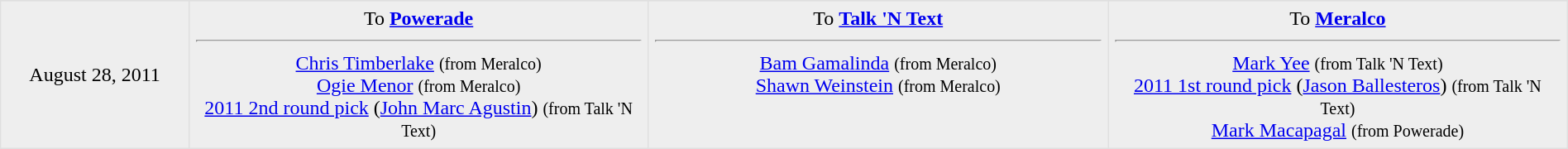<table border=1 style="border-collapse:collapse; text-align: center; width: 100%" bordercolor="#DFDFDF"  cellpadding="5">
<tr>
</tr>
<tr bgcolor="eeeeee">
<td style="width:12%">August 28, 2011</td>
<td style="width:29.3%" valign="top">To <strong><a href='#'>Powerade</a></strong><hr><a href='#'>Chris Timberlake</a>  <small>(from Meralco)</small> <br> <a href='#'>Ogie Menor</a>  <small>(from Meralco)</small> <br> <a href='#'>2011 2nd round pick</a> (<a href='#'>John Marc Agustin</a>) <small>(from Talk 'N Text)</small></td>
<td style="width:29.3%" valign="top">To <strong><a href='#'>Talk 'N Text</a></strong><hr><a href='#'>Bam Gamalinda</a> <small>(from Meralco)</small> <br> <a href='#'>Shawn Weinstein</a> <small>(from Meralco)</small></td>
<td style="width:29.3%" valign="top">To <strong><a href='#'>Meralco</a></strong><hr><a href='#'>Mark Yee</a> <small>(from Talk 'N Text)</small> <br> <a href='#'>2011 1st round pick</a> (<a href='#'>Jason Ballesteros</a>) <small>(from Talk 'N Text)</small><br><a href='#'>Mark Macapagal</a> <small>(from Powerade)</small></td>
</tr>
</table>
